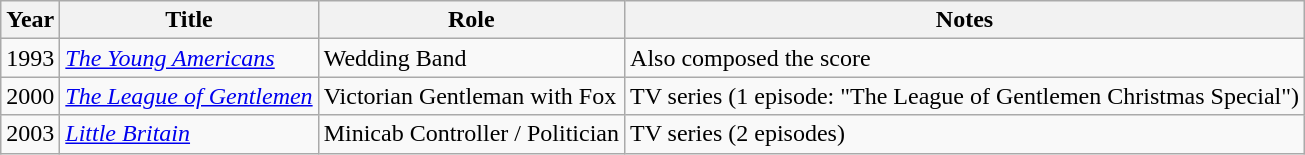<table class="wikitable">
<tr>
<th>Year</th>
<th>Title</th>
<th>Role</th>
<th>Notes</th>
</tr>
<tr>
<td>1993</td>
<td><em><a href='#'>The Young Americans</a></em></td>
<td>Wedding Band</td>
<td>Also composed the score</td>
</tr>
<tr>
<td>2000</td>
<td><em><a href='#'>The League of Gentlemen</a></em></td>
<td>Victorian Gentleman with Fox</td>
<td>TV series (1 episode: "The League of Gentlemen Christmas Special")</td>
</tr>
<tr>
<td>2003</td>
<td><em><a href='#'>Little Britain</a></em></td>
<td>Minicab Controller / Politician</td>
<td>TV series (2 episodes)</td>
</tr>
</table>
